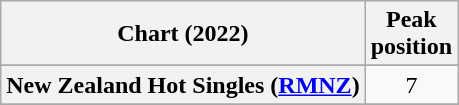<table class="wikitable sortable plainrowheaders" style="text-align:center">
<tr>
<th scope="col">Chart (2022)</th>
<th scope="col">Peak<br>position</th>
</tr>
<tr>
</tr>
<tr>
</tr>
<tr>
<th scope="row">New Zealand Hot Singles (<a href='#'>RMNZ</a>)</th>
<td>7</td>
</tr>
<tr>
</tr>
<tr>
</tr>
<tr>
</tr>
<tr>
</tr>
</table>
